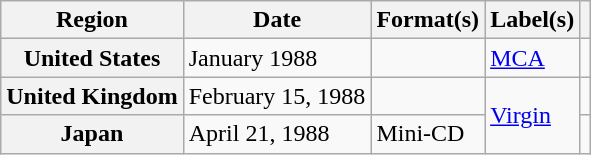<table class="wikitable plainrowheaders">
<tr>
<th scope="col">Region</th>
<th scope="col">Date</th>
<th scope="col">Format(s)</th>
<th scope="col">Label(s)</th>
<th scope="col"></th>
</tr>
<tr>
<th scope="row">United States</th>
<td>January 1988</td>
<td></td>
<td><a href='#'>MCA</a></td>
<td></td>
</tr>
<tr>
<th scope="row">United Kingdom</th>
<td>February 15, 1988</td>
<td></td>
<td rowspan="2"><a href='#'>Virgin</a></td>
<td></td>
</tr>
<tr>
<th scope="row">Japan</th>
<td>April 21, 1988</td>
<td>Mini-CD</td>
<td></td>
</tr>
</table>
